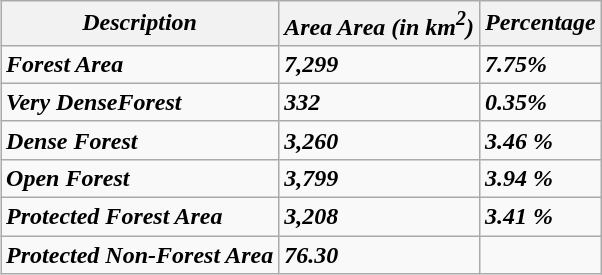<table class="wikitable" style="float: right;">
<tr>
<th><strong><em>Description</em></strong></th>
<th><strong><em>Area Area (in km<sup>2</sup>)</em></strong></th>
<th><strong><em>Percentage</em></strong></th>
</tr>
<tr>
<td><strong><em>Forest Area</em></strong></td>
<td><strong><em>7,299</em></strong></td>
<td><strong><em>7.75%</em></strong></td>
</tr>
<tr>
<td><strong><em>Very DenseForest</em></strong></td>
<td><strong><em>332</em></strong></td>
<td><strong><em>0.35%</em></strong></td>
</tr>
<tr>
<td><strong><em>Dense Forest</em></strong></td>
<td><strong><em>3,260</em></strong></td>
<td><strong><em>3.46 %</em></strong></td>
</tr>
<tr>
<td><strong><em>Open Forest</em></strong></td>
<td><strong><em>3,799</em></strong></td>
<td><strong><em>3.94 %</em></strong></td>
</tr>
<tr>
<td><strong><em>Protected Forest Area</em></strong></td>
<td><strong><em>3,208</em></strong></td>
<td><strong><em>3.41 %</em></strong></td>
</tr>
<tr>
<td><strong><em>Protected Non-Forest Area</em></strong></td>
<td><strong><em>76.30</em></strong></td>
<td></td>
</tr>
</table>
